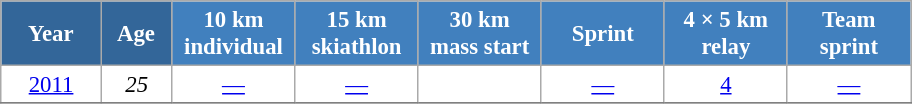<table class="wikitable" style="font-size:95%; text-align:center; border:grey solid 1px; border-collapse:collapse; background:#ffffff;">
<tr>
<th style="background-color:#369; color:white; width:60px;"> Year </th>
<th style="background-color:#369; color:white; width:40px;"> Age </th>
<th style="background-color:#4180be; color:white; width:75px;"> 10 km <br> individual </th>
<th style="background-color:#4180be; color:white; width:75px;"> 15 km <br> skiathlon </th>
<th style="background-color:#4180be; color:white; width:75px;"> 30 km <br> mass start </th>
<th style="background-color:#4180be; color:white; width:75px;"> Sprint </th>
<th style="background-color:#4180be; color:white; width:75px;"> 4 × 5 km <br> relay </th>
<th style="background-color:#4180be; color:white; width:75px;"> Team <br> sprint </th>
</tr>
<tr>
<td><a href='#'>2011</a></td>
<td><em>25</em></td>
<td><a href='#'>—</a></td>
<td><a href='#'>—</a></td>
<td><a href='#'></a></td>
<td><a href='#'>—</a></td>
<td><a href='#'>4</a></td>
<td><a href='#'>—</a></td>
</tr>
<tr>
</tr>
</table>
